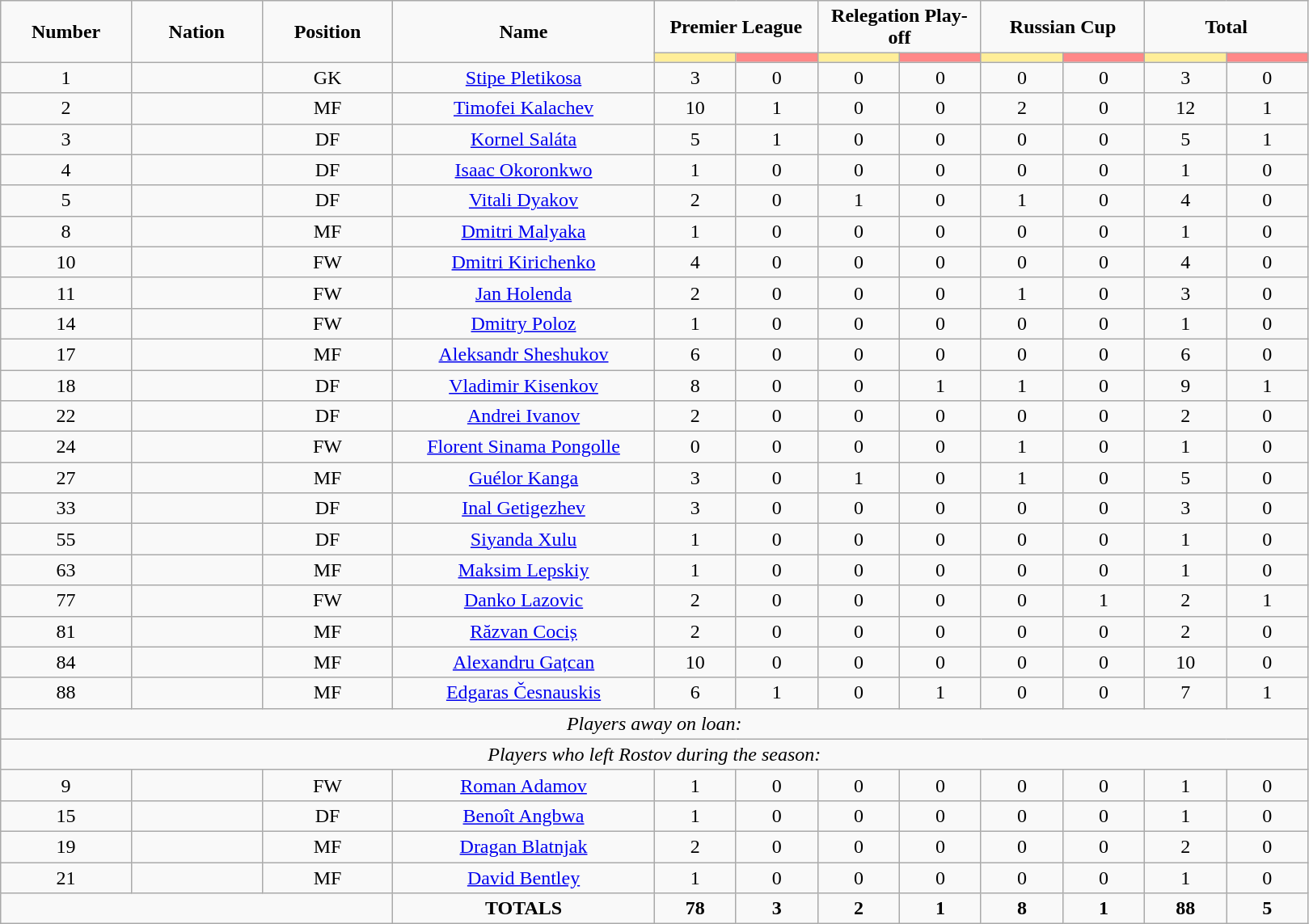<table class="wikitable" style="font-size: 100%; text-align: center;">
<tr>
<td rowspan="2" width="10%" align="center"><strong>Number</strong></td>
<td rowspan="2" width="10%" align="center"><strong>Nation</strong></td>
<td rowspan="2" width="10%" align="center"><strong>Position</strong></td>
<td rowspan="2" width="20%" align="center"><strong>Name</strong></td>
<td colspan="2" align="center"><strong>Premier League</strong></td>
<td colspan="2" align="center"><strong>Relegation Play-off</strong></td>
<td colspan="2" align="center"><strong>Russian Cup</strong></td>
<td colspan="2" align="center"><strong>Total</strong></td>
</tr>
<tr>
<th width=60 style="background: #FFEE99"></th>
<th width=60 style="background: #FF8888"></th>
<th width=60 style="background: #FFEE99"></th>
<th width=60 style="background: #FF8888"></th>
<th width=60 style="background: #FFEE99"></th>
<th width=60 style="background: #FF8888"></th>
<th width=60 style="background: #FFEE99"></th>
<th width=60 style="background: #FF8888"></th>
</tr>
<tr>
<td>1</td>
<td></td>
<td>GK</td>
<td><a href='#'>Stipe Pletikosa</a></td>
<td>3</td>
<td>0</td>
<td>0</td>
<td>0</td>
<td>0</td>
<td>0</td>
<td>3</td>
<td>0</td>
</tr>
<tr>
<td>2</td>
<td></td>
<td>MF</td>
<td><a href='#'>Timofei Kalachev</a></td>
<td>10</td>
<td>1</td>
<td>0</td>
<td>0</td>
<td>2</td>
<td>0</td>
<td>12</td>
<td>1</td>
</tr>
<tr>
<td>3</td>
<td></td>
<td>DF</td>
<td><a href='#'>Kornel Saláta</a></td>
<td>5</td>
<td>1</td>
<td>0</td>
<td>0</td>
<td>0</td>
<td>0</td>
<td>5</td>
<td>1</td>
</tr>
<tr>
<td>4</td>
<td></td>
<td>DF</td>
<td><a href='#'>Isaac Okoronkwo</a></td>
<td>1</td>
<td>0</td>
<td>0</td>
<td>0</td>
<td>0</td>
<td>0</td>
<td>1</td>
<td>0</td>
</tr>
<tr>
<td>5</td>
<td></td>
<td>DF</td>
<td><a href='#'>Vitali Dyakov</a></td>
<td>2</td>
<td>0</td>
<td>1</td>
<td>0</td>
<td>1</td>
<td>0</td>
<td>4</td>
<td>0</td>
</tr>
<tr>
<td>8</td>
<td></td>
<td>MF</td>
<td><a href='#'>Dmitri Malyaka</a></td>
<td>1</td>
<td>0</td>
<td>0</td>
<td>0</td>
<td>0</td>
<td>0</td>
<td>1</td>
<td>0</td>
</tr>
<tr>
<td>10</td>
<td></td>
<td>FW</td>
<td><a href='#'>Dmitri Kirichenko</a></td>
<td>4</td>
<td>0</td>
<td>0</td>
<td>0</td>
<td>0</td>
<td>0</td>
<td>4</td>
<td>0</td>
</tr>
<tr>
<td>11</td>
<td></td>
<td>FW</td>
<td><a href='#'>Jan Holenda</a></td>
<td>2</td>
<td>0</td>
<td>0</td>
<td>0</td>
<td>1</td>
<td>0</td>
<td>3</td>
<td>0</td>
</tr>
<tr>
<td>14</td>
<td></td>
<td>FW</td>
<td><a href='#'>Dmitry Poloz</a></td>
<td>1</td>
<td>0</td>
<td>0</td>
<td>0</td>
<td>0</td>
<td>0</td>
<td>1</td>
<td>0</td>
</tr>
<tr>
<td>17</td>
<td></td>
<td>MF</td>
<td><a href='#'>Aleksandr Sheshukov</a></td>
<td>6</td>
<td>0</td>
<td>0</td>
<td>0</td>
<td>0</td>
<td>0</td>
<td>6</td>
<td>0</td>
</tr>
<tr>
<td>18</td>
<td></td>
<td>DF</td>
<td><a href='#'>Vladimir Kisenkov</a></td>
<td>8</td>
<td>0</td>
<td>0</td>
<td>1</td>
<td>1</td>
<td>0</td>
<td>9</td>
<td>1</td>
</tr>
<tr>
<td>22</td>
<td></td>
<td>DF</td>
<td><a href='#'>Andrei Ivanov</a></td>
<td>2</td>
<td>0</td>
<td>0</td>
<td>0</td>
<td>0</td>
<td>0</td>
<td>2</td>
<td>0</td>
</tr>
<tr>
<td>24</td>
<td></td>
<td>FW</td>
<td><a href='#'>Florent Sinama Pongolle</a></td>
<td>0</td>
<td>0</td>
<td>0</td>
<td>0</td>
<td>1</td>
<td>0</td>
<td>1</td>
<td>0</td>
</tr>
<tr>
<td>27</td>
<td></td>
<td>MF</td>
<td><a href='#'>Guélor Kanga</a></td>
<td>3</td>
<td>0</td>
<td>1</td>
<td>0</td>
<td>1</td>
<td>0</td>
<td>5</td>
<td>0</td>
</tr>
<tr>
<td>33</td>
<td></td>
<td>DF</td>
<td><a href='#'>Inal Getigezhev</a></td>
<td>3</td>
<td>0</td>
<td>0</td>
<td>0</td>
<td>0</td>
<td>0</td>
<td>3</td>
<td>0</td>
</tr>
<tr>
<td>55</td>
<td></td>
<td>DF</td>
<td><a href='#'>Siyanda Xulu</a></td>
<td>1</td>
<td>0</td>
<td>0</td>
<td>0</td>
<td>0</td>
<td>0</td>
<td>1</td>
<td>0</td>
</tr>
<tr>
<td>63</td>
<td></td>
<td>MF</td>
<td><a href='#'>Maksim Lepskiy</a></td>
<td>1</td>
<td>0</td>
<td>0</td>
<td>0</td>
<td>0</td>
<td>0</td>
<td>1</td>
<td>0</td>
</tr>
<tr>
<td>77</td>
<td></td>
<td>FW</td>
<td><a href='#'>Danko Lazovic</a></td>
<td>2</td>
<td>0</td>
<td>0</td>
<td>0</td>
<td>0</td>
<td>1</td>
<td>2</td>
<td>1</td>
</tr>
<tr>
<td>81</td>
<td></td>
<td>MF</td>
<td><a href='#'>Răzvan Cociș</a></td>
<td>2</td>
<td>0</td>
<td>0</td>
<td>0</td>
<td>0</td>
<td>0</td>
<td>2</td>
<td>0</td>
</tr>
<tr>
<td>84</td>
<td></td>
<td>MF</td>
<td><a href='#'>Alexandru Gațcan</a></td>
<td>10</td>
<td>0</td>
<td>0</td>
<td>0</td>
<td>0</td>
<td>0</td>
<td>10</td>
<td>0</td>
</tr>
<tr>
<td>88</td>
<td></td>
<td>MF</td>
<td><a href='#'>Edgaras Česnauskis</a></td>
<td>6</td>
<td>1</td>
<td>0</td>
<td>1</td>
<td>0</td>
<td>0</td>
<td>7</td>
<td>1</td>
</tr>
<tr>
<td colspan="14"><em>Players away on loan:</em></td>
</tr>
<tr>
<td colspan="14"><em>Players who left Rostov during the season:</em></td>
</tr>
<tr>
<td>9</td>
<td></td>
<td>FW</td>
<td><a href='#'>Roman Adamov</a></td>
<td>1</td>
<td>0</td>
<td>0</td>
<td>0</td>
<td>0</td>
<td>0</td>
<td>1</td>
<td>0</td>
</tr>
<tr>
<td>15</td>
<td></td>
<td>DF</td>
<td><a href='#'>Benoît Angbwa</a></td>
<td>1</td>
<td>0</td>
<td>0</td>
<td>0</td>
<td>0</td>
<td>0</td>
<td>1</td>
<td>0</td>
</tr>
<tr>
<td>19</td>
<td></td>
<td>MF</td>
<td><a href='#'>Dragan Blatnjak</a></td>
<td>2</td>
<td>0</td>
<td>0</td>
<td>0</td>
<td>0</td>
<td>0</td>
<td>2</td>
<td>0</td>
</tr>
<tr>
<td>21</td>
<td></td>
<td>MF</td>
<td><a href='#'>David Bentley</a></td>
<td>1</td>
<td>0</td>
<td>0</td>
<td>0</td>
<td>0</td>
<td>0</td>
<td>1</td>
<td>0</td>
</tr>
<tr>
<td colspan="3"></td>
<td><strong>TOTALS</strong></td>
<td><strong>78</strong></td>
<td><strong>3</strong></td>
<td><strong>2</strong></td>
<td><strong>1</strong></td>
<td><strong>8</strong></td>
<td><strong>1</strong></td>
<td><strong>88</strong></td>
<td><strong>5</strong></td>
</tr>
</table>
